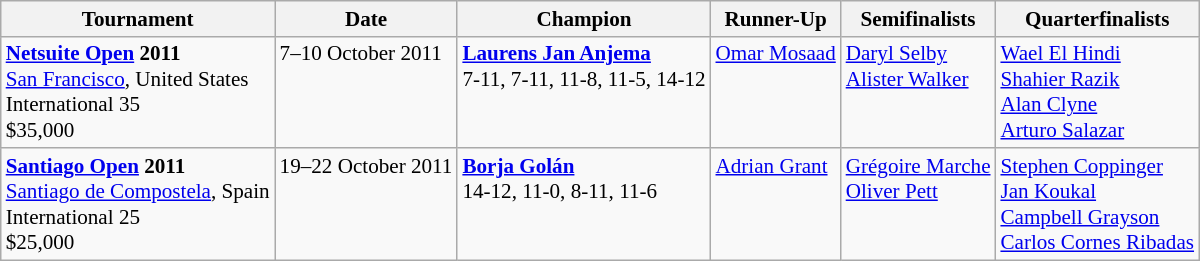<table class="wikitable" style="font-size:88%">
<tr>
<th>Tournament</th>
<th>Date</th>
<th>Champion</th>
<th>Runner-Up</th>
<th>Semifinalists</th>
<th>Quarterfinalists</th>
</tr>
<tr valign=top>
<td><strong><a href='#'>Netsuite Open</a> 2011</strong><br> <a href='#'>San Francisco</a>, United States<br>International 35<br>$35,000</td>
<td>7–10 October 2011</td>
<td> <strong><a href='#'>Laurens Jan Anjema</a></strong><br>7-11, 7-11, 11-8, 11-5, 14-12</td>
<td> <a href='#'>Omar Mosaad</a></td>
<td> <a href='#'>Daryl Selby</a><br> <a href='#'>Alister Walker</a></td>
<td> <a href='#'>Wael El Hindi</a><br> <a href='#'>Shahier Razik</a><br> <a href='#'>Alan Clyne</a><br> <a href='#'>Arturo Salazar</a></td>
</tr>
<tr valign=top>
<td><strong><a href='#'>Santiago Open</a> 2011</strong><br> <a href='#'>Santiago de Compostela</a>, Spain<br>International 25<br>$25,000</td>
<td>19–22 October 2011</td>
<td> <strong><a href='#'>Borja Golán</a></strong><br>14-12, 11-0, 8-11, 11-6</td>
<td> <a href='#'>Adrian Grant</a></td>
<td> <a href='#'>Grégoire Marche</a><br> <a href='#'>Oliver Pett</a></td>
<td> <a href='#'>Stephen Coppinger</a><br> <a href='#'>Jan Koukal</a><br> <a href='#'>Campbell Grayson</a><br> <a href='#'>Carlos Cornes Ribadas</a></td>
</tr>
</table>
